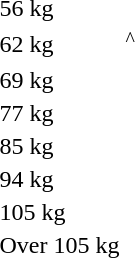<table>
<tr>
<td>56 kg</td>
<td></td>
<td></td>
<td></td>
</tr>
<tr>
<td>62 kg</td>
<td><sup>^</sup></td>
<td></td>
<td></td>
</tr>
<tr>
<td>69 kg</td>
<td></td>
<td></td>
<td></td>
</tr>
<tr>
<td>77 kg</td>
<td></td>
<td></td>
<td></td>
</tr>
<tr>
<td>85 kg</td>
<td></td>
<td></td>
<td></td>
</tr>
<tr>
<td>94 kg</td>
<td></td>
<td></td>
<td></td>
</tr>
<tr>
<td>105 kg</td>
<td></td>
<td></td>
<td></td>
</tr>
<tr>
<td>Over 105 kg</td>
<td></td>
<td></td>
<td></td>
</tr>
</table>
